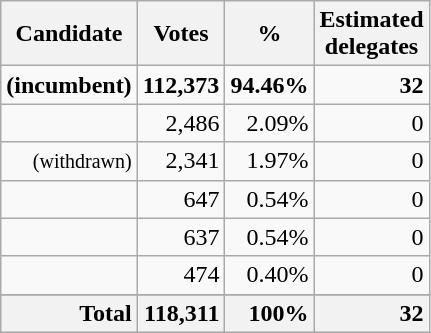<table class="wikitable sortable" style="text-align:right;">
<tr>
<th>Candidate</th>
<th>Votes</th>
<th>%</th>
<th>Estimated<br>delegates</th>
</tr>
<tr>
<td><strong></strong> <strong>(incumbent)</strong></td>
<td><strong>112,373</strong></td>
<td><strong>94.46%</strong></td>
<td><strong>32</strong></td>
</tr>
<tr>
<td></td>
<td>2,486</td>
<td>2.09%</td>
<td>0</td>
</tr>
<tr>
<td> <small>(withdrawn)</small></td>
<td>2,341</td>
<td>1.97%</td>
<td>0</td>
</tr>
<tr>
<td></td>
<td>647</td>
<td>0.54%</td>
<td>0</td>
</tr>
<tr>
<td></td>
<td>637</td>
<td>0.54%</td>
<td>0</td>
</tr>
<tr>
<td></td>
<td>474</td>
<td>0.40%</td>
<td>0</td>
</tr>
<tr>
</tr>
<tr style="background-color:#F6F6F6">
<th style="text-align:right;">Total</th>
<th style="text-align:right;">118,311</th>
<th style="text-align:right;">100%</th>
<th style="text-align:right;">32</th>
</tr>
</table>
